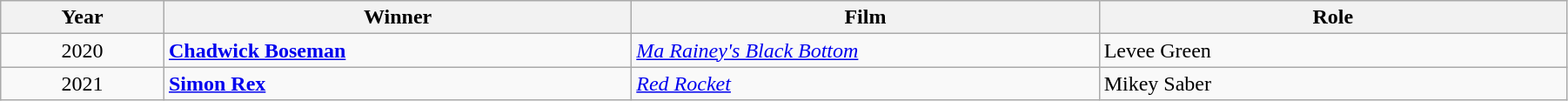<table class="wikitable" width="95%" cellpadding="5">
<tr>
<th width="100"><strong>Year</strong></th>
<th width="300"><strong>Winner</strong></th>
<th width="300"><strong>Film</strong></th>
<th width="300"><strong>Role</strong></th>
</tr>
<tr>
<td style="text-align:center;">2020</td>
<td><strong><a href='#'>Chadwick Boseman</a></strong></td>
<td><em><a href='#'>Ma Rainey's Black Bottom</a></em></td>
<td>Levee Green </td>
</tr>
<tr>
<td style="text-align:center;">2021</td>
<td><strong><a href='#'>Simon Rex</a></strong></td>
<td><em><a href='#'>Red Rocket</a></em></td>
<td>Mikey Saber</td>
</tr>
</table>
